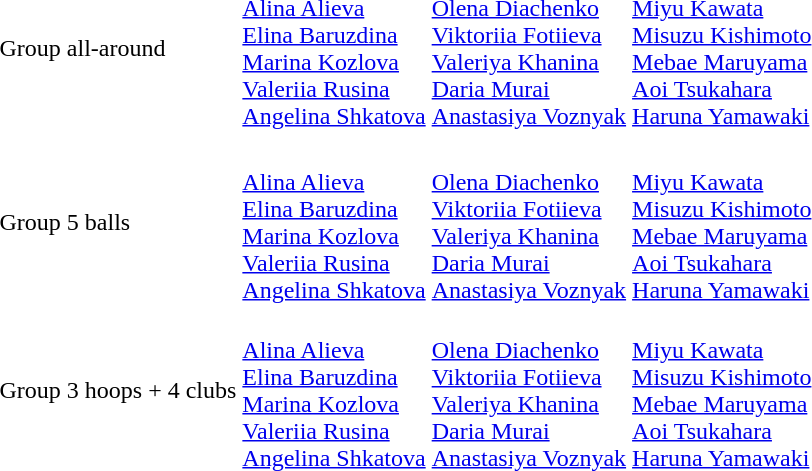<table>
<tr>
<td>Group all-around<br></td>
<td><br><a href='#'>Alina Alieva</a><br><a href='#'>Elina Baruzdina</a><br><a href='#'>Marina Kozlova</a><br><a href='#'>Valeriia Rusina</a><br><a href='#'>Angelina Shkatova</a><br></td>
<td><br><a href='#'>Olena Diachenko</a><br><a href='#'>Viktoriia Fotiieva</a><br><a href='#'>Valeriya Khanina</a><br><a href='#'>Daria Murai</a><br><a href='#'>Anastasiya Voznyak</a><br></td>
<td><br><a href='#'>Miyu Kawata</a><br><a href='#'>Misuzu Kishimoto</a><br><a href='#'>Mebae Maruyama</a><br><a href='#'>Aoi Tsukahara</a><br><a href='#'>Haruna Yamawaki</a><br></td>
</tr>
<tr>
<th colspan="7"></th>
</tr>
<tr>
<td>Group 5 balls<br></td>
<td><br><a href='#'>Alina Alieva</a><br><a href='#'>Elina Baruzdina</a><br><a href='#'>Marina Kozlova</a><br><a href='#'>Valeriia Rusina</a><br><a href='#'>Angelina Shkatova</a><br></td>
<td><br><a href='#'>Olena Diachenko</a><br><a href='#'>Viktoriia Fotiieva</a><br><a href='#'>Valeriya Khanina</a><br><a href='#'>Daria Murai</a><br><a href='#'>Anastasiya Voznyak</a><br></td>
<td><br><a href='#'>Miyu Kawata</a><br><a href='#'>Misuzu Kishimoto</a><br><a href='#'>Mebae Maruyama</a><br><a href='#'>Aoi Tsukahara</a><br><a href='#'>Haruna Yamawaki</a><br></td>
</tr>
<tr>
<td>Group 3 hoops + 4 clubs<br></td>
<td><br><a href='#'>Alina Alieva</a><br><a href='#'>Elina Baruzdina</a><br><a href='#'>Marina Kozlova</a><br><a href='#'>Valeriia Rusina</a><br><a href='#'>Angelina Shkatova</a><br></td>
<td><br><a href='#'>Olena Diachenko</a><br><a href='#'>Viktoriia Fotiieva</a><br><a href='#'>Valeriya Khanina</a><br><a href='#'>Daria Murai</a><br><a href='#'>Anastasiya Voznyak</a><br></td>
<td><br><a href='#'>Miyu Kawata</a><br><a href='#'>Misuzu Kishimoto</a><br><a href='#'>Mebae Maruyama</a><br><a href='#'>Aoi Tsukahara</a><br><a href='#'>Haruna Yamawaki</a><br></td>
</tr>
</table>
